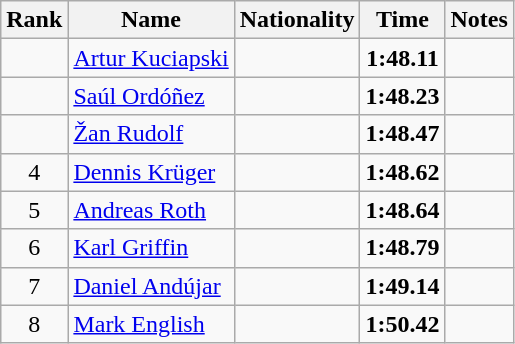<table class="wikitable sortable" style="text-align:center">
<tr>
<th>Rank</th>
<th>Name</th>
<th>Nationality</th>
<th>Time</th>
<th>Notes</th>
</tr>
<tr>
<td></td>
<td align=left><a href='#'>Artur Kuciapski</a></td>
<td align=left></td>
<td><strong>1:48.11</strong></td>
<td></td>
</tr>
<tr>
<td></td>
<td align=left><a href='#'>Saúl Ordóñez</a></td>
<td align=left></td>
<td><strong>1:48.23</strong></td>
<td></td>
</tr>
<tr>
<td></td>
<td align=left><a href='#'>Žan Rudolf</a></td>
<td align=left></td>
<td><strong>1:48.47</strong></td>
<td></td>
</tr>
<tr>
<td>4</td>
<td align=left><a href='#'>Dennis Krüger</a></td>
<td align=left></td>
<td><strong>1:48.62</strong></td>
<td></td>
</tr>
<tr>
<td>5</td>
<td align=left><a href='#'>Andreas Roth</a></td>
<td align=left></td>
<td><strong>1:48.64</strong></td>
<td></td>
</tr>
<tr>
<td>6</td>
<td align=left><a href='#'>Karl Griffin</a></td>
<td align=left></td>
<td><strong>1:48.79</strong></td>
<td></td>
</tr>
<tr>
<td>7</td>
<td align=left><a href='#'>Daniel Andújar</a></td>
<td align=left></td>
<td><strong>1:49.14</strong></td>
<td></td>
</tr>
<tr>
<td>8</td>
<td align=left><a href='#'>Mark English</a></td>
<td align=left></td>
<td><strong>1:50.42</strong></td>
<td></td>
</tr>
</table>
